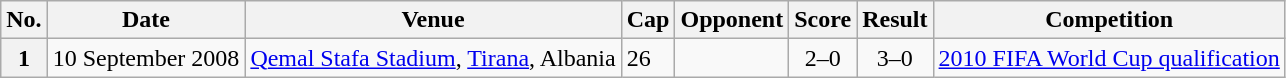<table class="wikitable sortable plainrowheaders">
<tr>
<th scope=col>No.</th>
<th scope=col data-sort-type=date>Date</th>
<th scope=col>Venue</th>
<th scope=col>Cap</th>
<th scope=col>Opponent</th>
<th scope=col>Score</th>
<th scope=col>Result</th>
<th scope=col>Competition</th>
</tr>
<tr>
<th scope=row>1</th>
<td>10 September 2008</td>
<td><a href='#'>Qemal Stafa Stadium</a>, <a href='#'>Tirana</a>, Albania</td>
<td>26</td>
<td></td>
<td align=center>2–0</td>
<td align=center>3–0</td>
<td><a href='#'>2010 FIFA World Cup qualification</a></td>
</tr>
</table>
